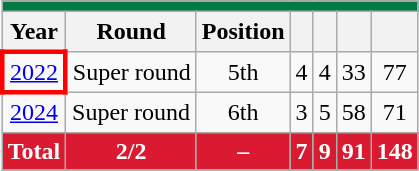<table class="wikitable" style="text-align: center;">
<tr>
<th style="background:#007C43;" colspan="7"><a href='#'></a></th>
</tr>
<tr>
<th>Year</th>
<th>Round</th>
<th>Position</th>
<th></th>
<th></th>
<th></th>
<th></th>
</tr>
<tr>
<td style="border: 3px solid red"> <a href='#'>2022</a></td>
<td>Super round</td>
<td>5th</td>
<td>4</td>
<td>4</td>
<td>33</td>
<td>77</td>
</tr>
<tr>
<td> <a href='#'>2024</a></td>
<td>Super round</td>
<td>6th</td>
<td>3</td>
<td>5</td>
<td>58</td>
<td>71</td>
</tr>
<tr>
<th style="color:white; background:#DA1A31;">Total</th>
<th style="color:white; background:#DA1A31;">2/2</th>
<th style="color:white; background:#DA1A31;">–</th>
<th style="color:white; background:#DA1A31;">7</th>
<th style="color:white; background:#DA1A31;">9</th>
<th style="color:white; background:#DA1A31;">91</th>
<th style="color:white; background:#DA1A31;">148</th>
</tr>
</table>
